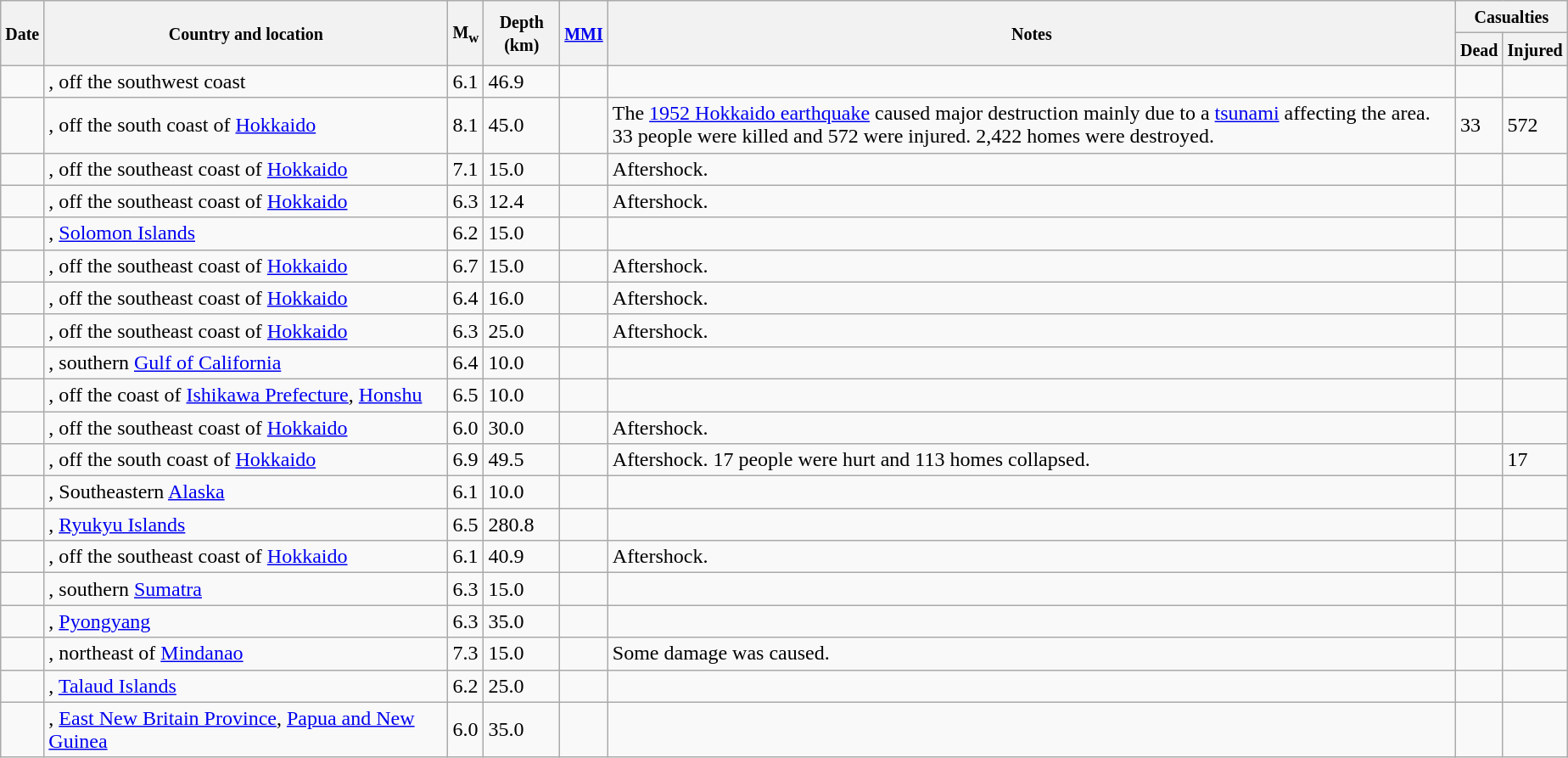<table class="wikitable sortable sort-under" style="border:1px black; margin-left:1em;">
<tr>
<th rowspan="2"><small>Date</small></th>
<th rowspan="2" style="width: 310px"><small>Country and location</small></th>
<th rowspan="2"><small>M<sub>w</sub></small></th>
<th rowspan="2"><small>Depth (km)</small></th>
<th rowspan="2"><small><a href='#'>MMI</a></small></th>
<th rowspan="2" class="unsortable"><small>Notes</small></th>
<th colspan="2"><small>Casualties</small></th>
</tr>
<tr>
<th><small>Dead</small></th>
<th><small>Injured</small></th>
</tr>
<tr>
<td></td>
<td>, off the southwest coast</td>
<td>6.1</td>
<td>46.9</td>
<td></td>
<td></td>
<td></td>
<td></td>
</tr>
<tr>
<td></td>
<td>, off the south coast of <a href='#'>Hokkaido</a></td>
<td>8.1</td>
<td>45.0</td>
<td></td>
<td>The <a href='#'>1952 Hokkaido earthquake</a> caused major destruction mainly due to a <a href='#'>tsunami</a> affecting the area. 33 people were killed and 572 were injured. 2,422 homes were destroyed.</td>
<td>33</td>
<td>572</td>
</tr>
<tr>
<td></td>
<td>, off the southeast coast of <a href='#'>Hokkaido</a></td>
<td>7.1</td>
<td>15.0</td>
<td></td>
<td>Aftershock.</td>
<td></td>
<td></td>
</tr>
<tr>
<td></td>
<td>, off the southeast coast of <a href='#'>Hokkaido</a></td>
<td>6.3</td>
<td>12.4</td>
<td></td>
<td>Aftershock.</td>
<td></td>
<td></td>
</tr>
<tr>
<td></td>
<td>, <a href='#'>Solomon Islands</a></td>
<td>6.2</td>
<td>15.0</td>
<td></td>
<td></td>
<td></td>
<td></td>
</tr>
<tr>
<td></td>
<td>, off the southeast coast of <a href='#'>Hokkaido</a></td>
<td>6.7</td>
<td>15.0</td>
<td></td>
<td>Aftershock.</td>
<td></td>
<td></td>
</tr>
<tr>
<td></td>
<td>, off the southeast coast of <a href='#'>Hokkaido</a></td>
<td>6.4</td>
<td>16.0</td>
<td></td>
<td>Aftershock.</td>
<td></td>
<td></td>
</tr>
<tr>
<td></td>
<td>, off the southeast coast of <a href='#'>Hokkaido</a></td>
<td>6.3</td>
<td>25.0</td>
<td></td>
<td>Aftershock.</td>
<td></td>
<td></td>
</tr>
<tr>
<td></td>
<td>, southern <a href='#'>Gulf of California</a></td>
<td>6.4</td>
<td>10.0</td>
<td></td>
<td></td>
<td></td>
<td></td>
</tr>
<tr>
<td></td>
<td>, off the coast of <a href='#'>Ishikawa Prefecture</a>, <a href='#'>Honshu</a></td>
<td>6.5</td>
<td>10.0</td>
<td></td>
<td></td>
<td></td>
<td></td>
</tr>
<tr>
<td></td>
<td>, off the southeast coast of <a href='#'>Hokkaido</a></td>
<td>6.0</td>
<td>30.0</td>
<td></td>
<td>Aftershock.</td>
<td></td>
<td></td>
</tr>
<tr>
<td></td>
<td>, off the south coast of <a href='#'>Hokkaido</a></td>
<td>6.9</td>
<td>49.5</td>
<td></td>
<td>Aftershock. 17 people were hurt and 113 homes collapsed.</td>
<td></td>
<td>17</td>
</tr>
<tr>
<td></td>
<td>, Southeastern <a href='#'>Alaska</a></td>
<td>6.1</td>
<td>10.0</td>
<td></td>
<td></td>
<td></td>
<td></td>
</tr>
<tr>
<td></td>
<td>, <a href='#'>Ryukyu Islands</a></td>
<td>6.5</td>
<td>280.8</td>
<td></td>
<td></td>
<td></td>
<td></td>
</tr>
<tr>
<td></td>
<td>, off the southeast coast of <a href='#'>Hokkaido</a></td>
<td>6.1</td>
<td>40.9</td>
<td></td>
<td>Aftershock.</td>
<td></td>
<td></td>
</tr>
<tr>
<td></td>
<td>, southern <a href='#'>Sumatra</a></td>
<td>6.3</td>
<td>15.0</td>
<td></td>
<td></td>
<td></td>
<td></td>
</tr>
<tr>
<td></td>
<td>, <a href='#'>Pyongyang</a></td>
<td>6.3</td>
<td>35.0</td>
<td></td>
<td></td>
<td></td>
<td></td>
</tr>
<tr>
<td></td>
<td>, northeast of <a href='#'>Mindanao</a></td>
<td>7.3</td>
<td>15.0</td>
<td></td>
<td>Some damage was caused.</td>
<td></td>
<td></td>
</tr>
<tr>
<td></td>
<td>, <a href='#'>Talaud Islands</a></td>
<td>6.2</td>
<td>25.0</td>
<td></td>
<td></td>
<td></td>
<td></td>
</tr>
<tr>
<td></td>
<td>, <a href='#'>East New Britain Province</a>, <a href='#'>Papua and New Guinea</a></td>
<td>6.0</td>
<td>35.0</td>
<td></td>
<td></td>
<td></td>
<td></td>
</tr>
</table>
